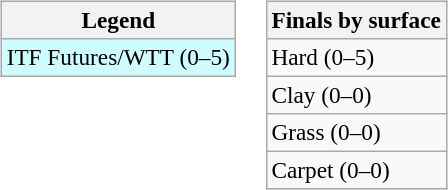<table>
<tr valign=top>
<td><br><table class=wikitable style=font-size:97%>
<tr>
<th>Legend</th>
</tr>
<tr bgcolor=cffcff>
<td>ITF Futures/WTT (0–5)</td>
</tr>
</table>
</td>
<td><br><table class=wikitable style=font-size:97%>
<tr>
<th>Finals by surface</th>
</tr>
<tr>
<td>Hard (0–5)</td>
</tr>
<tr>
<td>Clay (0–0)</td>
</tr>
<tr>
<td>Grass (0–0)</td>
</tr>
<tr>
<td>Carpet (0–0)</td>
</tr>
</table>
</td>
</tr>
</table>
